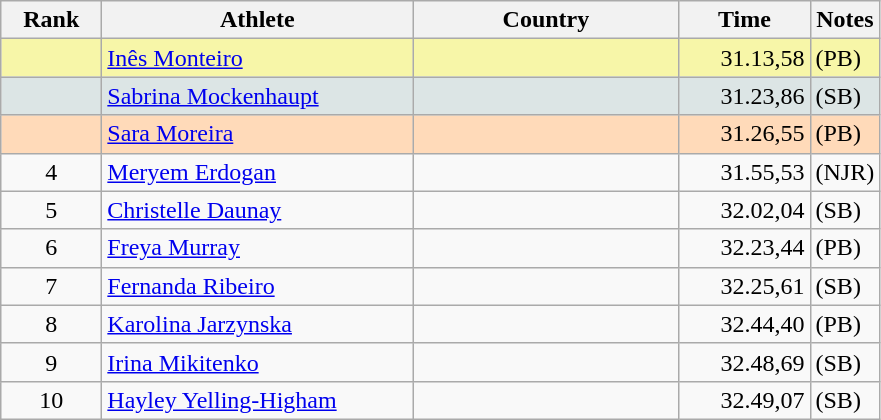<table class = "wikitable">
<tr>
<th width = 60>Rank</th>
<th width = 200>Athlete</th>
<th width = 170>Country</th>
<th width = 80>Time</th>
<th>Notes</th>
</tr>
<tr bgcolor="#F7F6A8">
<td align=center></td>
<td><a href='#'>Inês Monteiro</a></td>
<td></td>
<td align="right">31.13,58</td>
<td>(PB)</td>
</tr>
<tr bgcolor="#DCE5E5">
<td align=center></td>
<td><a href='#'>Sabrina Mockenhaupt</a></td>
<td></td>
<td align="right">31.23,86</td>
<td>(SB)</td>
</tr>
<tr bgcolor="#FFDAB9">
<td align=center></td>
<td><a href='#'>Sara Moreira</a></td>
<td></td>
<td align="right">31.26,55</td>
<td>(PB)</td>
</tr>
<tr>
<td align=center>4</td>
<td><a href='#'>Meryem Erdogan</a></td>
<td></td>
<td align="right">31.55,53</td>
<td>(NJR)</td>
</tr>
<tr>
<td align=center>5</td>
<td><a href='#'>Christelle Daunay</a></td>
<td></td>
<td align="right">32.02,04</td>
<td>(SB)</td>
</tr>
<tr>
<td align=center>6</td>
<td><a href='#'>Freya Murray</a></td>
<td></td>
<td align="right">32.23,44</td>
<td>(PB)</td>
</tr>
<tr>
<td align=center>7</td>
<td><a href='#'>Fernanda Ribeiro</a></td>
<td></td>
<td align="right">32.25,61</td>
<td>(SB)</td>
</tr>
<tr>
<td align=center>8</td>
<td><a href='#'>Karolina Jarzynska</a></td>
<td></td>
<td align="right">32.44,40</td>
<td>(PB)</td>
</tr>
<tr>
<td align=center>9</td>
<td><a href='#'>Irina Mikitenko</a></td>
<td></td>
<td align="right">32.48,69</td>
<td>(SB)</td>
</tr>
<tr>
<td align=center>10</td>
<td><a href='#'>Hayley Yelling-Higham</a></td>
<td></td>
<td align="right">32.49,07</td>
<td>(SB)</td>
</tr>
</table>
